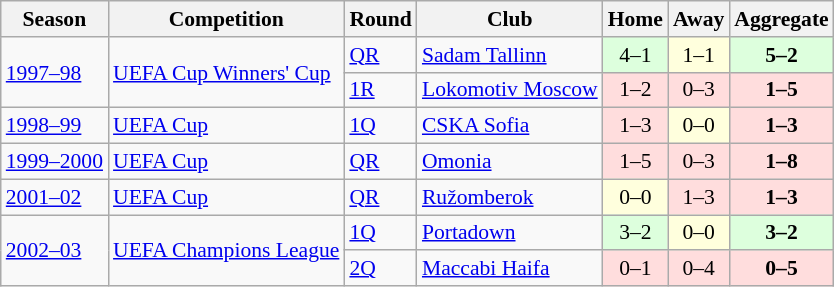<table class="wikitable mw-collapsible mw-collapsed" align=center cellspacing="0" cellpadding="3" style="border:1px solid #AAAAAA;font-size:90%">
<tr>
<th>Season</th>
<th>Competition</th>
<th>Round</th>
<th>Club</th>
<th>Home</th>
<th>Away</th>
<th>Aggregate</th>
</tr>
<tr>
<td rowspan="2"><a href='#'>1997–98</a></td>
<td rowspan="2"><a href='#'>UEFA Cup Winners' Cup</a></td>
<td><a href='#'>QR</a></td>
<td> <a href='#'>Sadam Tallinn</a></td>
<td bgcolor="#ddffdd" style="text-align:center;">4–1</td>
<td bgcolor="#ffffdd" style="text-align:center;">1–1</td>
<td bgcolor="#ddffdd" style="text-align:center;"><strong>5–2</strong></td>
</tr>
<tr>
<td><a href='#'>1R</a></td>
<td> <a href='#'>Lokomotiv Moscow</a></td>
<td bgcolor="#ffdddd" style="text-align:center;">1–2</td>
<td bgcolor="#ffdddd" style="text-align:center;">0–3</td>
<td bgcolor="#ffdddd" style="text-align:center;"><strong>1–5</strong></td>
</tr>
<tr>
<td><a href='#'>1998–99</a></td>
<td><a href='#'>UEFA Cup</a></td>
<td><a href='#'>1Q</a></td>
<td> <a href='#'>CSKA Sofia</a></td>
<td bgcolor="#ffdddd" style="text-align:center;">1–3</td>
<td bgcolor="#ffffdd" style="text-align:center;">0–0</td>
<td bgcolor="#ffdddd" style="text-align:center;"><strong>1–3</strong></td>
</tr>
<tr>
<td><a href='#'>1999–2000</a></td>
<td><a href='#'>UEFA Cup</a></td>
<td><a href='#'>QR</a></td>
<td> <a href='#'>Omonia</a></td>
<td bgcolor="#ffdddd" style="text-align:center;">1–5</td>
<td bgcolor="#ffdddd" style="text-align:center;">0–3</td>
<td bgcolor="#ffdddd" style="text-align:center;"><strong>1–8</strong></td>
</tr>
<tr>
<td><a href='#'>2001–02</a></td>
<td><a href='#'>UEFA Cup</a></td>
<td><a href='#'>QR</a></td>
<td> <a href='#'>Ružomberok</a></td>
<td bgcolor="#ffffdd" style="text-align:center;">0–0</td>
<td bgcolor="#ffdddd" style="text-align:center;">1–3</td>
<td bgcolor="#ffdddd" style="text-align:center;"><strong>1–3</strong></td>
</tr>
<tr>
<td rowspan="2"><a href='#'>2002–03</a></td>
<td rowspan="2"><a href='#'>UEFA Champions League</a></td>
<td><a href='#'>1Q</a></td>
<td> <a href='#'>Portadown</a></td>
<td bgcolor="#ddffdd" style="text-align:center;">3–2</td>
<td bgcolor="#ffffdd" style="text-align:center;">0–0</td>
<td bgcolor="#ddffdd" style="text-align:center;"><strong>3–2</strong></td>
</tr>
<tr>
<td><a href='#'>2Q</a></td>
<td> <a href='#'>Maccabi Haifa</a></td>
<td bgcolor="#ffdddd" style="text-align:center;">0–1</td>
<td bgcolor="#ffdddd" style="text-align:center;">0–4</td>
<td bgcolor="#ffdddd" style="text-align:center;"><strong>0–5</strong></td>
</tr>
</table>
